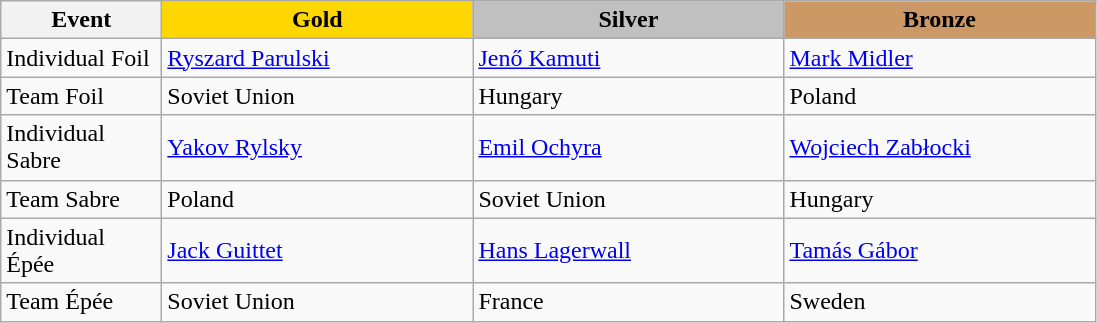<table class="wikitable">
<tr>
<th width="100">Event</th>
<th style="background-color:gold;" width="200"> Gold</th>
<th style="background-color:silver;" width="200"> Silver</th>
<th style="background-color:#CC9966;" width="200"> Bronze</th>
</tr>
<tr>
<td>Individual Foil</td>
<td> <a href='#'>Ryszard Parulski</a></td>
<td> <a href='#'>Jenő Kamuti</a></td>
<td> <a href='#'>Mark Midler</a></td>
</tr>
<tr>
<td>Team Foil</td>
<td> Soviet Union</td>
<td> Hungary</td>
<td> Poland</td>
</tr>
<tr>
<td>Individual Sabre</td>
<td> <a href='#'>Yakov Rylsky</a></td>
<td> <a href='#'>Emil Ochyra</a></td>
<td> <a href='#'>Wojciech Zabłocki</a></td>
</tr>
<tr>
<td>Team Sabre</td>
<td> Poland</td>
<td> Soviet Union</td>
<td> Hungary</td>
</tr>
<tr>
<td>Individual Épée</td>
<td> <a href='#'>Jack Guittet</a></td>
<td> <a href='#'>Hans Lagerwall</a></td>
<td> <a href='#'>Tamás Gábor</a></td>
</tr>
<tr>
<td>Team Épée</td>
<td> Soviet Union</td>
<td> France</td>
<td> Sweden</td>
</tr>
</table>
